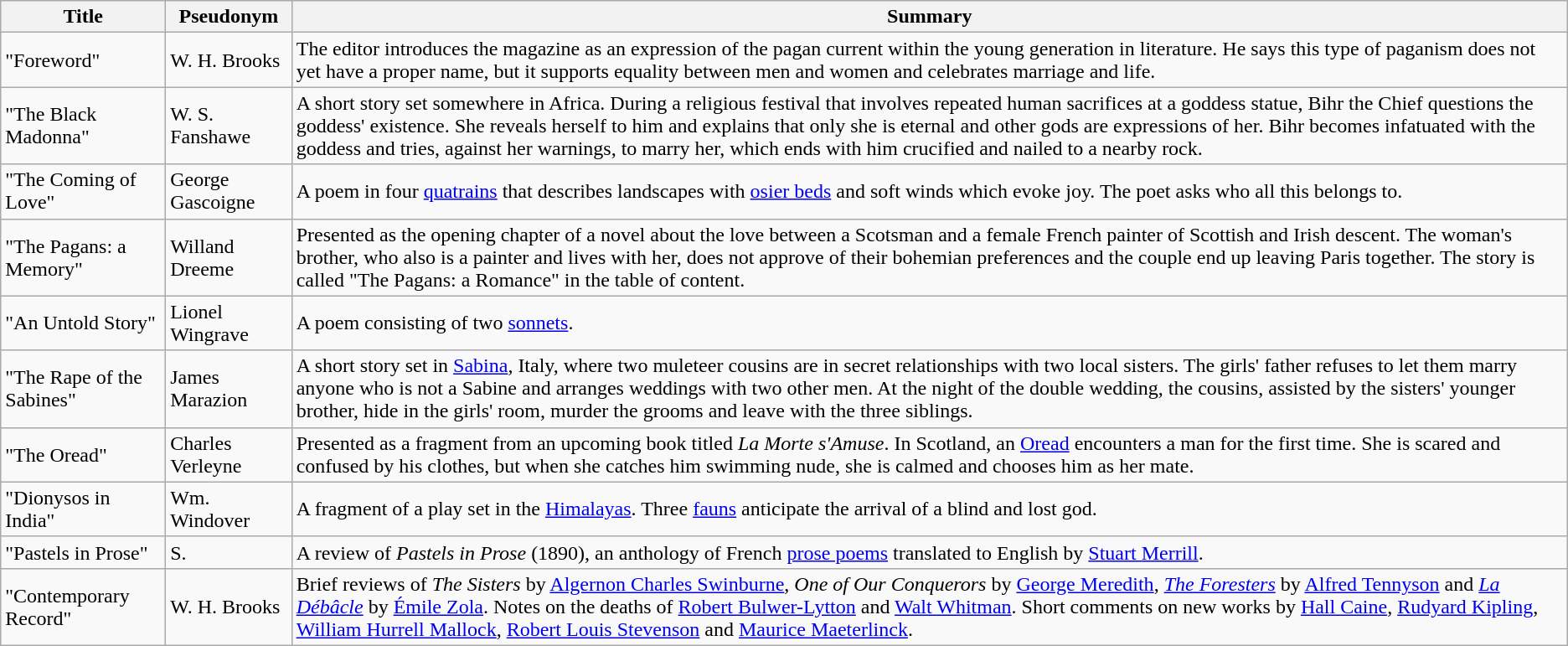<table class="wikitable">
<tr>
<th>Title</th>
<th>Pseudonym</th>
<th>Summary</th>
</tr>
<tr>
<td>"Foreword"</td>
<td>W. H. Brooks</td>
<td>The editor introduces the magazine as an expression of the pagan current within the young generation in literature. He says this type of paganism does not yet have a proper name, but it supports equality between men and women and celebrates marriage and life.</td>
</tr>
<tr>
<td>"The Black Madonna"</td>
<td>W. S. Fanshawe</td>
<td>A short story set somewhere in Africa. During a religious festival that involves repeated human sacrifices at a goddess statue, Bihr the Chief questions the goddess' existence. She reveals herself to him and explains that only she is eternal and other gods are expressions of her. Bihr becomes infatuated with the goddess and tries, against her warnings, to marry her, which ends with him crucified and nailed to a nearby rock.</td>
</tr>
<tr>
<td>"The Coming of Love"</td>
<td>George Gascoigne</td>
<td>A poem in four <a href='#'>quatrains</a> that describes landscapes with <a href='#'>osier beds</a> and soft winds which evoke joy. The poet asks who all this belongs to.</td>
</tr>
<tr>
<td>"The Pagans: a Memory"</td>
<td>Willand Dreeme</td>
<td>Presented as the opening chapter of a novel about the love between a Scotsman and a female French painter of Scottish and Irish descent. The woman's brother, who also is a painter and lives with her, does not approve of their bohemian preferences and the couple end up leaving Paris together. The story is called "The Pagans: a Romance" in the table of content.</td>
</tr>
<tr>
<td>"An Untold Story"</td>
<td>Lionel Wingrave</td>
<td>A poem consisting of two <a href='#'>sonnets</a>.</td>
</tr>
<tr>
<td>"The Rape of the Sabines"</td>
<td>James Marazion</td>
<td>A short story set in <a href='#'>Sabina</a>, Italy, where two muleteer cousins are in secret relationships with two local sisters. The girls' father refuses to let them marry anyone who is not a Sabine and arranges weddings with two other men. At the night of the double wedding, the cousins, assisted by the sisters' younger brother, hide in the girls' room, murder the grooms and leave with the three siblings.</td>
</tr>
<tr>
<td>"The Oread"</td>
<td>Charles Verleyne</td>
<td>Presented as a fragment from an upcoming book titled <em>La Morte s'Amuse</em>. In Scotland, an <a href='#'>Oread</a> encounters a man for the first time. She is scared and confused by his clothes, but when she catches him swimming nude, she is calmed and chooses him as her mate.</td>
</tr>
<tr>
<td>"Dionysos in India"</td>
<td>Wm. Windover</td>
<td>A fragment of a play set in the <a href='#'>Himalayas</a>. Three <a href='#'>fauns</a> anticipate the arrival of a blind and lost god.</td>
</tr>
<tr>
<td>"Pastels in Prose"</td>
<td>S.</td>
<td>A review of <em>Pastels in Prose</em> (1890), an anthology of French <a href='#'>prose poems</a> translated to English by <a href='#'>Stuart Merrill</a>.</td>
</tr>
<tr>
<td>"Contemporary Record"</td>
<td>W. H. Brooks</td>
<td>Brief reviews of <em>The Sisters</em> by <a href='#'>Algernon Charles Swinburne</a>, <em>One of Our Conquerors</em> by <a href='#'>George Meredith</a>, <em><a href='#'>The Foresters</a></em> by <a href='#'>Alfred Tennyson</a> and <em><a href='#'>La Débâcle</a></em> by <a href='#'>Émile Zola</a>. Notes on the deaths of <a href='#'>Robert Bulwer-Lytton</a> and <a href='#'>Walt Whitman</a>. Short comments on new works by <a href='#'>Hall Caine</a>, <a href='#'>Rudyard Kipling</a>, <a href='#'>William Hurrell Mallock</a>, <a href='#'>Robert Louis Stevenson</a> and <a href='#'>Maurice Maeterlinck</a>.</td>
</tr>
</table>
